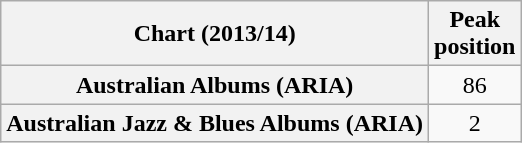<table class="wikitable plainrowheaders" style="text-align:center">
<tr>
<th scope="col">Chart (2013/14)</th>
<th scope="col">Peak<br> position</th>
</tr>
<tr>
<th scope="row">Australian Albums (ARIA)</th>
<td>86</td>
</tr>
<tr>
<th scope="row">Australian Jazz & Blues Albums (ARIA)</th>
<td>2</td>
</tr>
</table>
